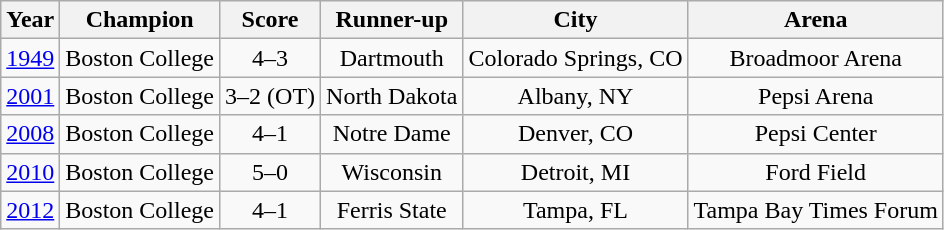<table class="wikitable sortable" style="text-align: center;">
<tr>
<th>Year</th>
<th>Champion</th>
<th>Score</th>
<th>Runner-up</th>
<th>City</th>
<th>Arena</th>
</tr>
<tr>
<td><a href='#'>1949</a></td>
<td>Boston College</td>
<td>4–3</td>
<td>Dartmouth</td>
<td>Colorado Springs, CO</td>
<td>Broadmoor Arena</td>
</tr>
<tr>
<td><a href='#'>2001</a></td>
<td>Boston College</td>
<td>3–2 (OT)</td>
<td>North Dakota</td>
<td>Albany, NY</td>
<td>Pepsi Arena</td>
</tr>
<tr>
<td><a href='#'>2008</a></td>
<td>Boston College</td>
<td>4–1</td>
<td>Notre Dame</td>
<td>Denver, CO</td>
<td>Pepsi Center</td>
</tr>
<tr>
<td><a href='#'>2010</a></td>
<td>Boston College</td>
<td>5–0</td>
<td>Wisconsin</td>
<td>Detroit, MI</td>
<td>Ford Field</td>
</tr>
<tr>
<td><a href='#'>2012</a></td>
<td>Boston College</td>
<td>4–1</td>
<td>Ferris State</td>
<td>Tampa, FL</td>
<td>Tampa Bay Times Forum</td>
</tr>
</table>
